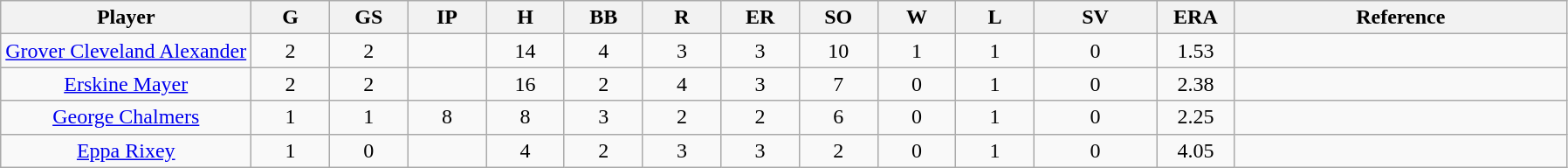<table class="wikitable sortable" style="text-align:center">
<tr>
<th width="16%">Player</th>
<th width="5%">G</th>
<th width="5%">GS</th>
<th width="5%">IP</th>
<th width="5%">H</th>
<th width="5%">BB</th>
<th width="5%">R</th>
<th width="5%">ER</th>
<th width="5%">SO</th>
<th width="5%">W</th>
<th width="5%">L</th>
<th>SV</th>
<th width="5%">ERA</th>
<th>Reference</th>
</tr>
<tr>
<td><a href='#'>Grover Cleveland Alexander</a></td>
<td>2</td>
<td>2</td>
<td></td>
<td>14</td>
<td>4</td>
<td>3</td>
<td>3</td>
<td>10</td>
<td>1</td>
<td>1</td>
<td>0</td>
<td>1.53</td>
<td></td>
</tr>
<tr>
<td><a href='#'>Erskine Mayer</a></td>
<td>2</td>
<td>2</td>
<td></td>
<td>16</td>
<td>2</td>
<td>4</td>
<td>3</td>
<td>7</td>
<td>0</td>
<td>1</td>
<td>0</td>
<td>2.38</td>
<td></td>
</tr>
<tr>
<td><a href='#'>George Chalmers</a></td>
<td>1</td>
<td>1</td>
<td>8</td>
<td>8</td>
<td>3</td>
<td>2</td>
<td>2</td>
<td>6</td>
<td>0</td>
<td>1</td>
<td>0</td>
<td>2.25</td>
<td></td>
</tr>
<tr>
<td><a href='#'>Eppa Rixey</a></td>
<td>1</td>
<td>0</td>
<td></td>
<td>4</td>
<td>2</td>
<td>3</td>
<td>3</td>
<td>2</td>
<td>0</td>
<td>1</td>
<td>0</td>
<td>4.05</td>
<td></td>
</tr>
</table>
